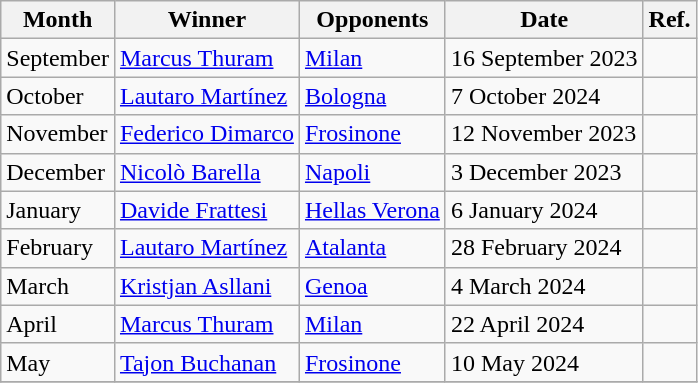<table class="wikitable">
<tr>
<th>Month</th>
<th>Winner</th>
<th>Opponents</th>
<th>Date</th>
<th>Ref.</th>
</tr>
<tr>
<td>September</td>
<td> <a href='#'>Marcus Thuram</a></td>
<td><a href='#'>Milan</a></td>
<td>16 September 2023</td>
<td></td>
</tr>
<tr>
<td>October</td>
<td> <a href='#'>Lautaro Martínez</a></td>
<td><a href='#'>Bologna</a></td>
<td>7 October 2024</td>
<td></td>
</tr>
<tr>
<td>November</td>
<td> <a href='#'>Federico Dimarco</a></td>
<td><a href='#'>Frosinone</a></td>
<td>12 November 2023</td>
<td></td>
</tr>
<tr>
<td>December</td>
<td> <a href='#'>Nicolò Barella</a></td>
<td><a href='#'>Napoli</a></td>
<td>3 December 2023</td>
<td></td>
</tr>
<tr>
<td>January</td>
<td> <a href='#'>Davide Frattesi</a></td>
<td><a href='#'>Hellas Verona</a></td>
<td>6 January 2024</td>
<td></td>
</tr>
<tr>
<td>February</td>
<td> <a href='#'>Lautaro Martínez</a></td>
<td><a href='#'>Atalanta</a></td>
<td>28 February 2024</td>
<td></td>
</tr>
<tr>
<td>March</td>
<td> <a href='#'>Kristjan Asllani</a></td>
<td><a href='#'>Genoa</a></td>
<td>4 March 2024</td>
<td></td>
</tr>
<tr>
<td>April</td>
<td> <a href='#'>Marcus Thuram</a></td>
<td><a href='#'>Milan</a></td>
<td>22 April 2024</td>
<td></td>
</tr>
<tr>
<td>May</td>
<td> <a href='#'>Tajon Buchanan</a></td>
<td><a href='#'>Frosinone</a></td>
<td>10 May 2024</td>
<td></td>
</tr>
<tr>
</tr>
</table>
